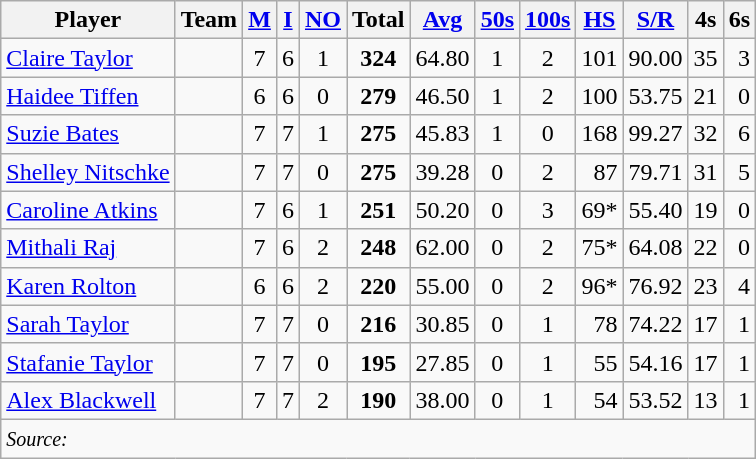<table class="wikitable" style="text-align:center;">
<tr>
<th>Player</th>
<th>Team</th>
<th><a href='#'>M</a></th>
<th><a href='#'>I</a></th>
<th><a href='#'>NO</a></th>
<th>Total</th>
<th><a href='#'>Avg</a></th>
<th><a href='#'>50s</a></th>
<th><a href='#'>100s</a></th>
<th><a href='#'>HS</a></th>
<th><a href='#'>S/R</a></th>
<th>4s</th>
<th>6s</th>
</tr>
<tr>
<td align="left"><a href='#'>Claire Taylor</a></td>
<td align="left"></td>
<td>7</td>
<td>6</td>
<td>1</td>
<td><strong>324</strong></td>
<td align="right">64.80</td>
<td>1</td>
<td>2</td>
<td align="right">101</td>
<td align="right">90.00</td>
<td>35</td>
<td align="right">3</td>
</tr>
<tr>
<td align="left"><a href='#'>Haidee Tiffen</a></td>
<td align="left"></td>
<td>6</td>
<td>6</td>
<td>0</td>
<td><strong>279</strong></td>
<td align="right">46.50</td>
<td>1</td>
<td>2</td>
<td align="right">100</td>
<td align="right">53.75</td>
<td>21</td>
<td align="right">0</td>
</tr>
<tr>
<td align="left"><a href='#'>Suzie Bates</a></td>
<td align="left"></td>
<td>7</td>
<td>7</td>
<td>1</td>
<td><strong>275</strong></td>
<td align="right">45.83</td>
<td>1</td>
<td>0</td>
<td align="right">168</td>
<td align="right">99.27</td>
<td>32</td>
<td align="right">6</td>
</tr>
<tr>
<td align="left"><a href='#'>Shelley Nitschke</a></td>
<td align="left"></td>
<td>7</td>
<td>7</td>
<td>0</td>
<td><strong>275</strong></td>
<td align="right">39.28</td>
<td>0</td>
<td>2</td>
<td align="right">87</td>
<td align="right">79.71</td>
<td>31</td>
<td align="right">5</td>
</tr>
<tr>
<td align="left"><a href='#'>Caroline Atkins</a></td>
<td align="left"></td>
<td>7</td>
<td>6</td>
<td>1</td>
<td><strong>251</strong></td>
<td align="right">50.20</td>
<td>0</td>
<td>3</td>
<td align="right">69*</td>
<td align="right">55.40</td>
<td>19</td>
<td align="right">0</td>
</tr>
<tr>
<td align="left"><a href='#'>Mithali Raj</a></td>
<td align="left"></td>
<td>7</td>
<td>6</td>
<td>2</td>
<td><strong>248</strong></td>
<td align="right">62.00</td>
<td>0</td>
<td>2</td>
<td align="right">75*</td>
<td align="right">64.08</td>
<td>22</td>
<td align="right">0</td>
</tr>
<tr>
<td align="left"><a href='#'>Karen Rolton</a></td>
<td align="left"></td>
<td>6</td>
<td>6</td>
<td>2</td>
<td><strong>220</strong></td>
<td align="right">55.00</td>
<td>0</td>
<td>2</td>
<td align="right">96*</td>
<td align="right">76.92</td>
<td>23</td>
<td align="right">4</td>
</tr>
<tr>
<td align="left"><a href='#'>Sarah Taylor</a></td>
<td align="left"></td>
<td>7</td>
<td>7</td>
<td>0</td>
<td><strong>216</strong></td>
<td align="right">30.85</td>
<td>0</td>
<td>1</td>
<td align="right">78</td>
<td align="right">74.22</td>
<td>17</td>
<td align="right">1</td>
</tr>
<tr>
<td align="left"><a href='#'>Stafanie Taylor</a></td>
<td align="left"></td>
<td>7</td>
<td>7</td>
<td>0</td>
<td><strong>195</strong></td>
<td align="right">27.85</td>
<td>0</td>
<td>1</td>
<td align="right">55</td>
<td align="right">54.16</td>
<td>17</td>
<td align="right">1</td>
</tr>
<tr>
<td align="left"><a href='#'>Alex Blackwell</a></td>
<td align="left"></td>
<td>7</td>
<td>7</td>
<td>2</td>
<td><strong>190</strong></td>
<td align="right">38.00</td>
<td>0</td>
<td>1</td>
<td align="right">54</td>
<td align="right">53.52</td>
<td>13</td>
<td align="right">1</td>
</tr>
<tr>
<td colspan=13 align="left"><small><em>Source: </em></small></td>
</tr>
</table>
